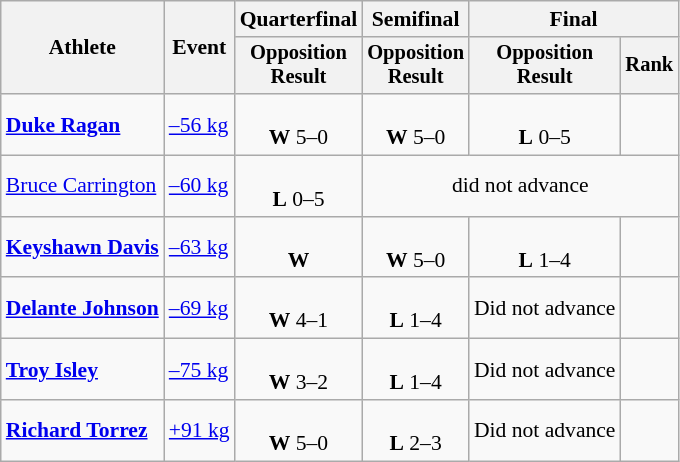<table class=wikitable style=font-size:90%;text-align:center>
<tr>
<th rowspan=2>Athlete</th>
<th rowspan=2>Event</th>
<th>Quarterfinal</th>
<th>Semifinal</th>
<th colspan=2>Final</th>
</tr>
<tr style=font-size:95%>
<th>Opposition<br>Result</th>
<th>Opposition<br>Result</th>
<th>Opposition<br>Result</th>
<th>Rank</th>
</tr>
<tr>
<td align=left><strong><a href='#'>Duke Ragan</a></strong></td>
<td align=left><a href='#'>–56 kg</a></td>
<td><br><strong>W</strong> 5–0</td>
<td><br><strong>W</strong> 5–0</td>
<td><br><strong>L</strong> 0–5</td>
<td></td>
</tr>
<tr>
<td align=left><a href='#'>Bruce Carrington</a></td>
<td align=left><a href='#'>–60 kg</a></td>
<td><br><strong>L</strong> 0–5</td>
<td colspan=3>did not advance</td>
</tr>
<tr>
<td align=left><strong><a href='#'>Keyshawn Davis</a></strong></td>
<td align=left><a href='#'>–63 kg</a></td>
<td><br><strong>W</strong> </td>
<td><br><strong>W</strong> 5–0</td>
<td><br><strong>L</strong> 1–4</td>
<td></td>
</tr>
<tr>
<td align=left><strong><a href='#'>Delante Johnson</a></strong></td>
<td align=left><a href='#'>–69 kg</a></td>
<td><br><strong>W</strong> 4–1</td>
<td><br><strong>L</strong> 1–4</td>
<td>Did not advance</td>
<td></td>
</tr>
<tr>
<td align=left><strong><a href='#'>Troy Isley</a></strong></td>
<td align=left><a href='#'>–75 kg</a></td>
<td><br><strong>W</strong> 3–2</td>
<td><br><strong>L</strong> 1–4</td>
<td>Did not advance</td>
<td></td>
</tr>
<tr>
<td align=left><strong><a href='#'>Richard Torrez</a></strong></td>
<td align=left><a href='#'>+91 kg</a></td>
<td><br><strong>W</strong> 5–0</td>
<td><br><strong>L</strong> 2–3</td>
<td>Did not advance</td>
<td></td>
</tr>
</table>
